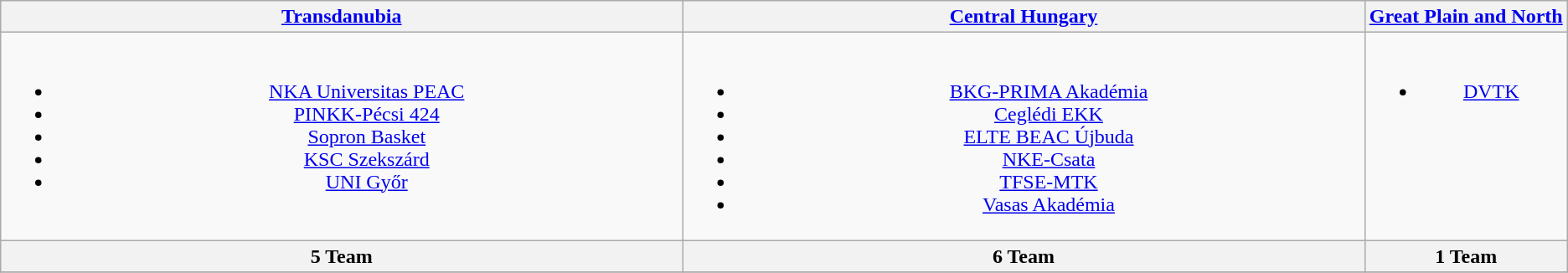<table class="wikitable" style="clear:right;white-space:nowrap;">
<tr>
<th width="50%"><a href='#'>Transdanubia</a></th>
<th width="50%"><a href='#'>Central Hungary</a></th>
<th width="50%"><a href='#'>Great Plain and North</a></th>
</tr>
<tr align="center" valign="top">
<td><br><ul><li><a href='#'>NKA Universitas PEAC</a></li><li><a href='#'>PINKK-Pécsi 424</a></li><li><a href='#'>Sopron Basket</a></li><li><a href='#'>KSC Szekszárd</a></li><li><a href='#'>UNI Győr</a></li></ul></td>
<td><br><ul><li><a href='#'>BKG-PRIMA Akadémia</a></li><li><a href='#'>Ceglédi EKK</a></li><li><a href='#'>ELTE BEAC Újbuda</a></li><li><a href='#'>NKE-Csata</a></li><li><a href='#'>TFSE-MTK</a></li><li><a href='#'>Vasas Akadémia</a></li></ul></td>
<td><br><ul><li><a href='#'>DVTK</a></li></ul></td>
</tr>
<tr>
<th>5 Team</th>
<th>6 Team</th>
<th>1 Team</th>
</tr>
<tr>
</tr>
</table>
